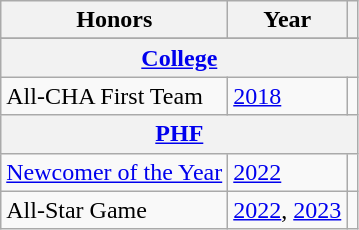<table class="wikitable">
<tr>
<th>Honors</th>
<th>Year</th>
<th></th>
</tr>
<tr>
</tr>
<tr>
<th colspan="3"><a href='#'>College</a></th>
</tr>
<tr>
<td>All-CHA First Team</td>
<td><a href='#'>2018</a></td>
<td></td>
</tr>
<tr>
<th colspan="3"><a href='#'>PHF</a></th>
</tr>
<tr>
<td><a href='#'>Newcomer of the Year</a></td>
<td><a href='#'>2022</a></td>
<td></td>
</tr>
<tr>
<td>All-Star Game</td>
<td><a href='#'>2022</a>, <a href='#'>2023</a></td>
<td></td>
</tr>
</table>
